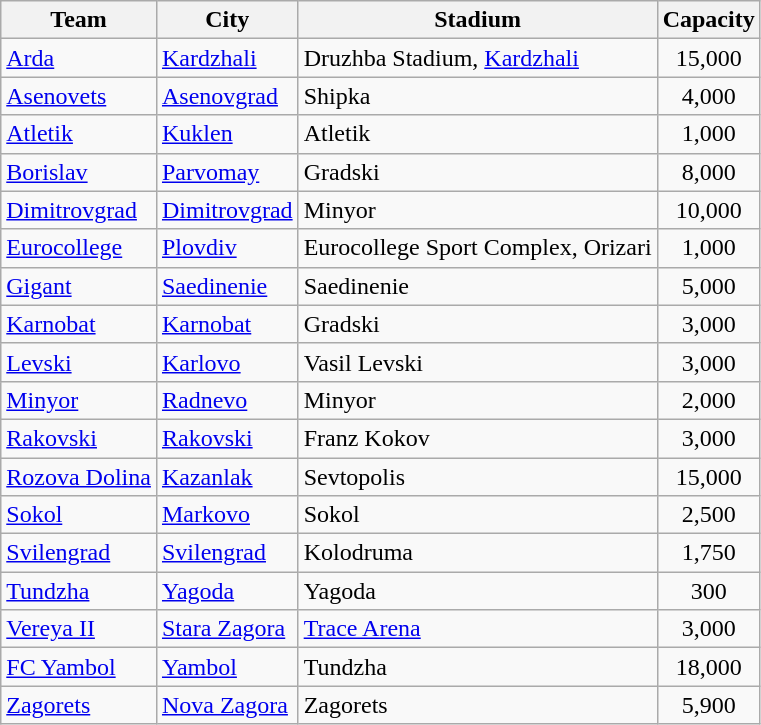<table class="wikitable sortable">
<tr>
<th>Team</th>
<th>City</th>
<th>Stadium</th>
<th>Capacity</th>
</tr>
<tr>
<td><a href='#'>Arda</a></td>
<td><a href='#'>Kardzhali</a></td>
<td>Druzhba Stadium, <a href='#'>Kardzhali</a></td>
<td align=center>15,000</td>
</tr>
<tr>
<td><a href='#'>Asenovets</a></td>
<td><a href='#'>Asenovgrad</a></td>
<td>Shipka</td>
<td align=center>4,000</td>
</tr>
<tr>
<td><a href='#'>Atletik</a></td>
<td><a href='#'>Kuklen</a></td>
<td>Atletik</td>
<td align=center>1,000</td>
</tr>
<tr>
<td><a href='#'>Borislav</a></td>
<td><a href='#'>Parvomay</a></td>
<td>Gradski</td>
<td align="center">8,000</td>
</tr>
<tr>
<td><a href='#'>Dimitrovgrad</a></td>
<td><a href='#'>Dimitrovgrad</a></td>
<td>Minyor</td>
<td align=center>10,000</td>
</tr>
<tr>
<td><a href='#'>Eurocollege</a></td>
<td><a href='#'>Plovdiv</a></td>
<td>Eurocollege Sport Complex, Orizari</td>
<td align=center>1,000</td>
</tr>
<tr>
<td><a href='#'>Gigant</a></td>
<td><a href='#'>Saedinenie</a></td>
<td>Saedinenie</td>
<td align="center">5,000</td>
</tr>
<tr>
<td><a href='#'>Karnobat</a></td>
<td><a href='#'>Karnobat</a></td>
<td>Gradski</td>
<td align=center>3,000</td>
</tr>
<tr>
<td><a href='#'>Levski</a></td>
<td><a href='#'>Karlovo</a></td>
<td>Vasil Levski</td>
<td align=center>3,000</td>
</tr>
<tr>
<td><a href='#'>Minyor</a></td>
<td><a href='#'>Radnevo</a></td>
<td>Minyor</td>
<td align=center>2,000</td>
</tr>
<tr>
<td><a href='#'>Rakovski</a></td>
<td><a href='#'>Rakovski</a></td>
<td>Franz Kokov</td>
<td align="center">3,000</td>
</tr>
<tr>
<td><a href='#'>Rozova Dolina</a></td>
<td><a href='#'>Kazanlak</a></td>
<td>Sevtopolis</td>
<td align="center">15,000</td>
</tr>
<tr>
<td><a href='#'>Sokol</a></td>
<td><a href='#'>Markovo</a></td>
<td>Sokol</td>
<td align="center">2,500</td>
</tr>
<tr>
<td><a href='#'>Svilengrad</a></td>
<td><a href='#'>Svilengrad</a></td>
<td>Kolodruma</td>
<td align="center">1,750</td>
</tr>
<tr>
<td><a href='#'>Tundzha</a></td>
<td><a href='#'>Yagoda</a></td>
<td>Yagoda</td>
<td align="center">300</td>
</tr>
<tr>
<td><a href='#'>Vereya II</a></td>
<td><a href='#'>Stara Zagora</a></td>
<td><a href='#'>Trace Arena</a></td>
<td align="center">3,000</td>
</tr>
<tr>
<td><a href='#'>FC Yambol</a></td>
<td><a href='#'>Yambol</a></td>
<td>Tundzha</td>
<td align="center">18,000</td>
</tr>
<tr>
<td><a href='#'>Zagorets</a></td>
<td><a href='#'>Nova Zagora</a></td>
<td>Zagorets</td>
<td align="center">5,900</td>
</tr>
</table>
